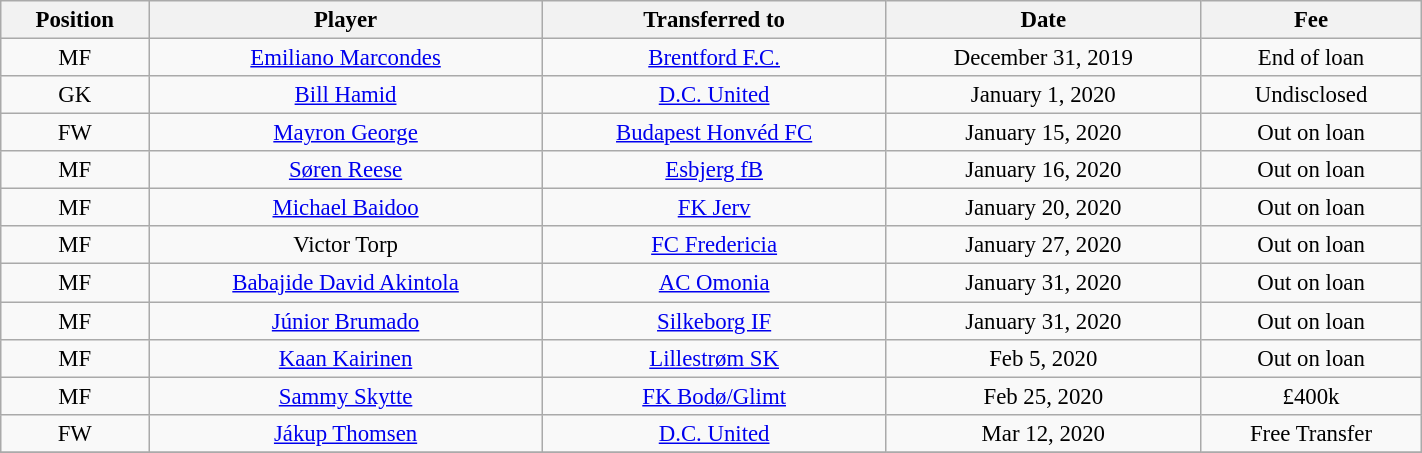<table class="wikitable sortable" style="width:75%; font-size:95%; text-align:center;">
<tr>
<th>Position</th>
<th>Player</th>
<th>Transferred to</th>
<th>Date</th>
<th>Fee</th>
</tr>
<tr>
<td>MF</td>
<td>  <a href='#'>Emiliano Marcondes</a></td>
<td><a href='#'>Brentford F.C.</a></td>
<td>December 31, 2019</td>
<td>End of loan</td>
</tr>
<tr>
<td>GK</td>
<td> <a href='#'>Bill Hamid</a></td>
<td><a href='#'>D.C. United</a></td>
<td>January 1, 2020</td>
<td>Undisclosed</td>
</tr>
<tr>
<td>FW</td>
<td> <a href='#'>Mayron George</a></td>
<td><a href='#'>Budapest Honvéd FC</a></td>
<td>January 15, 2020</td>
<td>Out on loan</td>
</tr>
<tr>
<td>MF</td>
<td> <a href='#'>Søren Reese</a></td>
<td><a href='#'>Esbjerg fB</a></td>
<td>January 16, 2020</td>
<td>Out on loan</td>
</tr>
<tr>
<td>MF</td>
<td> <a href='#'>Michael Baidoo</a></td>
<td><a href='#'>FK Jerv</a></td>
<td>January 20, 2020</td>
<td>Out on loan</td>
</tr>
<tr>
<td>MF</td>
<td> Victor Torp</td>
<td><a href='#'>FC Fredericia</a></td>
<td>January 27, 2020</td>
<td>Out on loan</td>
</tr>
<tr>
<td>MF</td>
<td> <a href='#'>Babajide David Akintola</a></td>
<td><a href='#'>AC Omonia</a></td>
<td>January 31, 2020</td>
<td>Out on loan</td>
</tr>
<tr>
<td>MF</td>
<td> <a href='#'>Júnior Brumado</a></td>
<td><a href='#'>Silkeborg IF</a></td>
<td>January 31, 2020</td>
<td>Out on loan</td>
</tr>
<tr>
<td>MF</td>
<td> <a href='#'>Kaan Kairinen</a></td>
<td><a href='#'>Lillestrøm SK</a></td>
<td>Feb 5, 2020</td>
<td>Out on loan</td>
</tr>
<tr>
<td>MF</td>
<td> <a href='#'>Sammy Skytte</a></td>
<td><a href='#'>FK Bodø/Glimt</a></td>
<td>Feb 25, 2020</td>
<td>£400k</td>
</tr>
<tr>
<td>FW</td>
<td> <a href='#'>Jákup Thomsen</a></td>
<td><a href='#'>D.C. United</a></td>
<td>Mar 12, 2020</td>
<td>Free Transfer</td>
</tr>
<tr>
</tr>
</table>
